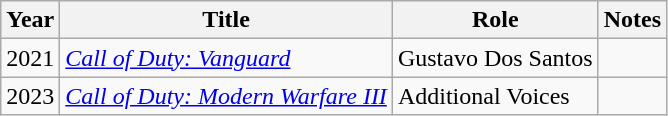<table class="wikitable sortable">
<tr>
<th>Year</th>
<th>Title</th>
<th>Role</th>
<th class="unsortable">Notes</th>
</tr>
<tr>
<td>2021</td>
<td><em><a href='#'>Call of Duty: Vanguard</a></em></td>
<td>Gustavo Dos Santos</td>
<td></td>
</tr>
<tr>
<td>2023</td>
<td><a href='#'><em>Call of Duty: Modern Warfare III</em></a></td>
<td>Additional Voices</td>
<td></td>
</tr>
</table>
